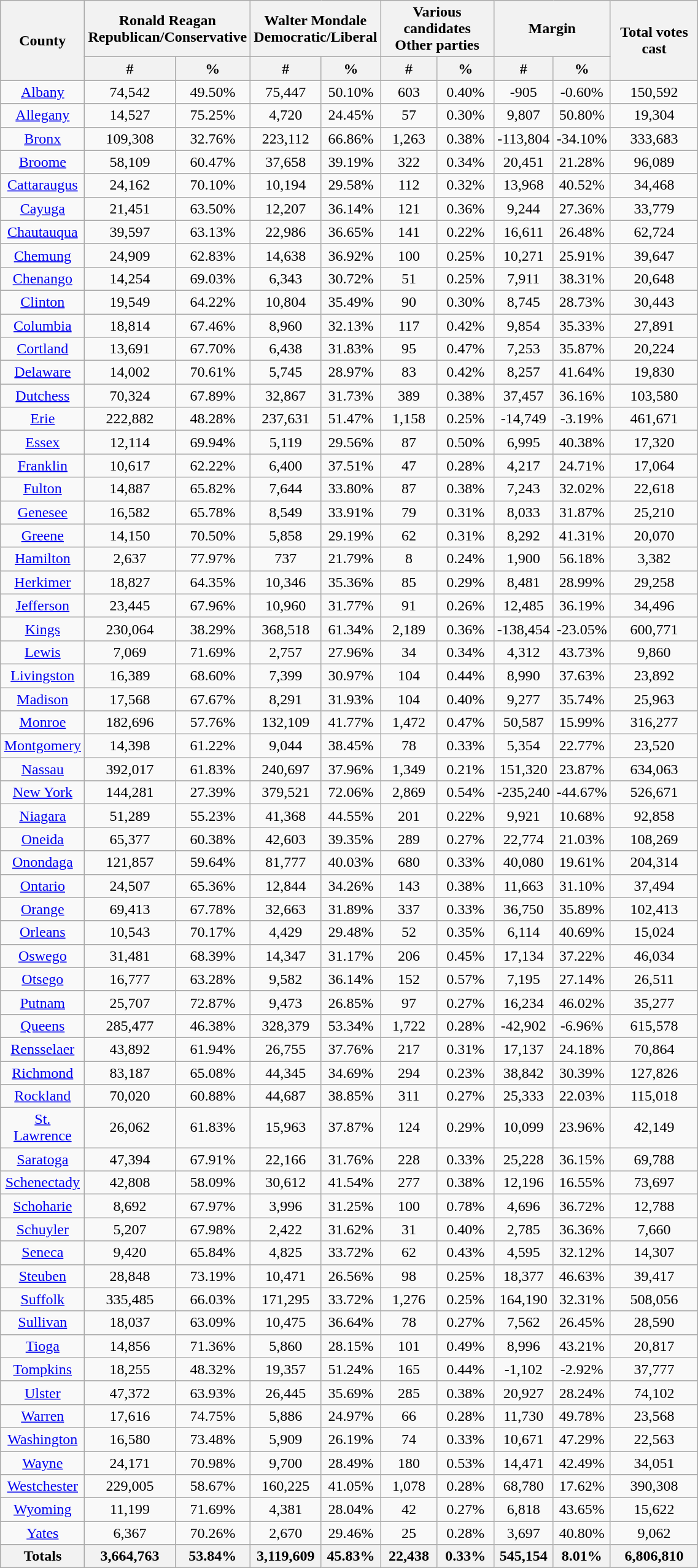<table width="60%" class="wikitable sortable" style="text-align:center">
<tr>
<th colspan="1" rowspan="2">County</th>
<th style="text-align:center;" colspan="2">Ronald Reagan<br>Republican/Conservative</th>
<th style="text-align:center;" colspan="2">Walter Mondale<br>Democratic/Liberal</th>
<th style="text-align:center;" colspan="2">Various candidates<br>Other parties</th>
<th style="text-align:center;" colspan="2">Margin</th>
<th colspan="1" rowspan="2" style="text-align:center;">Total votes cast</th>
</tr>
<tr>
<th style="text-align:center;" data-sort-type="number">#</th>
<th style="text-align:center;" data-sort-type="number">%</th>
<th style="text-align:center;" data-sort-type="number">#</th>
<th style="text-align:center;" data-sort-type="number">%</th>
<th style="text-align:center;" data-sort-type="number">#</th>
<th style="text-align:center;" data-sort-type="number">%</th>
<th style="text-align:center;" data-sort-type="number">#</th>
<th style="text-align:center;" data-sort-type="number">%</th>
</tr>
<tr style="text-align:center;">
<td><a href='#'>Albany</a></td>
<td>74,542</td>
<td>49.50%</td>
<td>75,447</td>
<td>50.10%</td>
<td>603</td>
<td>0.40%</td>
<td>-905</td>
<td>-0.60%</td>
<td>150,592</td>
</tr>
<tr style="text-align:center;">
<td><a href='#'>Allegany</a></td>
<td>14,527</td>
<td>75.25%</td>
<td>4,720</td>
<td>24.45%</td>
<td>57</td>
<td>0.30%</td>
<td>9,807</td>
<td>50.80%</td>
<td>19,304</td>
</tr>
<tr style="text-align:center;">
<td><a href='#'>Bronx</a></td>
<td>109,308</td>
<td>32.76%</td>
<td>223,112</td>
<td>66.86%</td>
<td>1,263</td>
<td>0.38%</td>
<td>-113,804</td>
<td>-34.10%</td>
<td>333,683</td>
</tr>
<tr style="text-align:center;">
<td><a href='#'>Broome</a></td>
<td>58,109</td>
<td>60.47%</td>
<td>37,658</td>
<td>39.19%</td>
<td>322</td>
<td>0.34%</td>
<td>20,451</td>
<td>21.28%</td>
<td>96,089</td>
</tr>
<tr style="text-align:center;">
<td><a href='#'>Cattaraugus</a></td>
<td>24,162</td>
<td>70.10%</td>
<td>10,194</td>
<td>29.58%</td>
<td>112</td>
<td>0.32%</td>
<td>13,968</td>
<td>40.52%</td>
<td>34,468</td>
</tr>
<tr style="text-align:center;">
<td><a href='#'>Cayuga</a></td>
<td>21,451</td>
<td>63.50%</td>
<td>12,207</td>
<td>36.14%</td>
<td>121</td>
<td>0.36%</td>
<td>9,244</td>
<td>27.36%</td>
<td>33,779</td>
</tr>
<tr style="text-align:center;">
<td><a href='#'>Chautauqua</a></td>
<td>39,597</td>
<td>63.13%</td>
<td>22,986</td>
<td>36.65%</td>
<td>141</td>
<td>0.22%</td>
<td>16,611</td>
<td>26.48%</td>
<td>62,724</td>
</tr>
<tr style="text-align:center;">
<td><a href='#'>Chemung</a></td>
<td>24,909</td>
<td>62.83%</td>
<td>14,638</td>
<td>36.92%</td>
<td>100</td>
<td>0.25%</td>
<td>10,271</td>
<td>25.91%</td>
<td>39,647</td>
</tr>
<tr style="text-align:center;">
<td><a href='#'>Chenango</a></td>
<td>14,254</td>
<td>69.03%</td>
<td>6,343</td>
<td>30.72%</td>
<td>51</td>
<td>0.25%</td>
<td>7,911</td>
<td>38.31%</td>
<td>20,648</td>
</tr>
<tr style="text-align:center;">
<td><a href='#'>Clinton</a></td>
<td>19,549</td>
<td>64.22%</td>
<td>10,804</td>
<td>35.49%</td>
<td>90</td>
<td>0.30%</td>
<td>8,745</td>
<td>28.73%</td>
<td>30,443</td>
</tr>
<tr style="text-align:center;">
<td><a href='#'>Columbia</a></td>
<td>18,814</td>
<td>67.46%</td>
<td>8,960</td>
<td>32.13%</td>
<td>117</td>
<td>0.42%</td>
<td>9,854</td>
<td>35.33%</td>
<td>27,891</td>
</tr>
<tr style="text-align:center;">
<td><a href='#'>Cortland</a></td>
<td>13,691</td>
<td>67.70%</td>
<td>6,438</td>
<td>31.83%</td>
<td>95</td>
<td>0.47%</td>
<td>7,253</td>
<td>35.87%</td>
<td>20,224</td>
</tr>
<tr style="text-align:center;">
<td><a href='#'>Delaware</a></td>
<td>14,002</td>
<td>70.61%</td>
<td>5,745</td>
<td>28.97%</td>
<td>83</td>
<td>0.42%</td>
<td>8,257</td>
<td>41.64%</td>
<td>19,830</td>
</tr>
<tr style="text-align:center;">
<td><a href='#'>Dutchess</a></td>
<td>70,324</td>
<td>67.89%</td>
<td>32,867</td>
<td>31.73%</td>
<td>389</td>
<td>0.38%</td>
<td>37,457</td>
<td>36.16%</td>
<td>103,580</td>
</tr>
<tr style="text-align:center;">
<td><a href='#'>Erie</a></td>
<td>222,882</td>
<td>48.28%</td>
<td>237,631</td>
<td>51.47%</td>
<td>1,158</td>
<td>0.25%</td>
<td>-14,749</td>
<td>-3.19%</td>
<td>461,671</td>
</tr>
<tr style="text-align:center;">
<td><a href='#'>Essex</a></td>
<td>12,114</td>
<td>69.94%</td>
<td>5,119</td>
<td>29.56%</td>
<td>87</td>
<td>0.50%</td>
<td>6,995</td>
<td>40.38%</td>
<td>17,320</td>
</tr>
<tr style="text-align:center;">
<td><a href='#'>Franklin</a></td>
<td>10,617</td>
<td>62.22%</td>
<td>6,400</td>
<td>37.51%</td>
<td>47</td>
<td>0.28%</td>
<td>4,217</td>
<td>24.71%</td>
<td>17,064</td>
</tr>
<tr style="text-align:center;">
<td><a href='#'>Fulton</a></td>
<td>14,887</td>
<td>65.82%</td>
<td>7,644</td>
<td>33.80%</td>
<td>87</td>
<td>0.38%</td>
<td>7,243</td>
<td>32.02%</td>
<td>22,618</td>
</tr>
<tr style="text-align:center;">
<td><a href='#'>Genesee</a></td>
<td>16,582</td>
<td>65.78%</td>
<td>8,549</td>
<td>33.91%</td>
<td>79</td>
<td>0.31%</td>
<td>8,033</td>
<td>31.87%</td>
<td>25,210</td>
</tr>
<tr style="text-align:center;">
<td><a href='#'>Greene</a></td>
<td>14,150</td>
<td>70.50%</td>
<td>5,858</td>
<td>29.19%</td>
<td>62</td>
<td>0.31%</td>
<td>8,292</td>
<td>41.31%</td>
<td>20,070</td>
</tr>
<tr style="text-align:center;">
<td><a href='#'>Hamilton</a></td>
<td>2,637</td>
<td>77.97%</td>
<td>737</td>
<td>21.79%</td>
<td>8</td>
<td>0.24%</td>
<td>1,900</td>
<td>56.18%</td>
<td>3,382</td>
</tr>
<tr style="text-align:center;">
<td><a href='#'>Herkimer</a></td>
<td>18,827</td>
<td>64.35%</td>
<td>10,346</td>
<td>35.36%</td>
<td>85</td>
<td>0.29%</td>
<td>8,481</td>
<td>28.99%</td>
<td>29,258</td>
</tr>
<tr style="text-align:center;">
<td><a href='#'>Jefferson</a></td>
<td>23,445</td>
<td>67.96%</td>
<td>10,960</td>
<td>31.77%</td>
<td>91</td>
<td>0.26%</td>
<td>12,485</td>
<td>36.19%</td>
<td>34,496</td>
</tr>
<tr style="text-align:center;">
<td><a href='#'>Kings</a></td>
<td>230,064</td>
<td>38.29%</td>
<td>368,518</td>
<td>61.34%</td>
<td>2,189</td>
<td>0.36%</td>
<td>-138,454</td>
<td>-23.05%</td>
<td>600,771</td>
</tr>
<tr style="text-align:center;">
<td><a href='#'>Lewis</a></td>
<td>7,069</td>
<td>71.69%</td>
<td>2,757</td>
<td>27.96%</td>
<td>34</td>
<td>0.34%</td>
<td>4,312</td>
<td>43.73%</td>
<td>9,860</td>
</tr>
<tr style="text-align:center;">
<td><a href='#'>Livingston</a></td>
<td>16,389</td>
<td>68.60%</td>
<td>7,399</td>
<td>30.97%</td>
<td>104</td>
<td>0.44%</td>
<td>8,990</td>
<td>37.63%</td>
<td>23,892</td>
</tr>
<tr style="text-align:center;">
<td><a href='#'>Madison</a></td>
<td>17,568</td>
<td>67.67%</td>
<td>8,291</td>
<td>31.93%</td>
<td>104</td>
<td>0.40%</td>
<td>9,277</td>
<td>35.74%</td>
<td>25,963</td>
</tr>
<tr style="text-align:center;">
<td><a href='#'>Monroe</a></td>
<td>182,696</td>
<td>57.76%</td>
<td>132,109</td>
<td>41.77%</td>
<td>1,472</td>
<td>0.47%</td>
<td>50,587</td>
<td>15.99%</td>
<td>316,277</td>
</tr>
<tr style="text-align:center;">
<td><a href='#'>Montgomery</a></td>
<td>14,398</td>
<td>61.22%</td>
<td>9,044</td>
<td>38.45%</td>
<td>78</td>
<td>0.33%</td>
<td>5,354</td>
<td>22.77%</td>
<td>23,520</td>
</tr>
<tr style="text-align:center;">
<td><a href='#'>Nassau</a></td>
<td>392,017</td>
<td>61.83%</td>
<td>240,697</td>
<td>37.96%</td>
<td>1,349</td>
<td>0.21%</td>
<td>151,320</td>
<td>23.87%</td>
<td>634,063</td>
</tr>
<tr style="text-align:center;">
<td><a href='#'>New York</a></td>
<td>144,281</td>
<td>27.39%</td>
<td>379,521</td>
<td>72.06%</td>
<td>2,869</td>
<td>0.54%</td>
<td>-235,240</td>
<td>-44.67%</td>
<td>526,671</td>
</tr>
<tr style="text-align:center;">
<td><a href='#'>Niagara</a></td>
<td>51,289</td>
<td>55.23%</td>
<td>41,368</td>
<td>44.55%</td>
<td>201</td>
<td>0.22%</td>
<td>9,921</td>
<td>10.68%</td>
<td>92,858</td>
</tr>
<tr style="text-align:center;">
<td><a href='#'>Oneida</a></td>
<td>65,377</td>
<td>60.38%</td>
<td>42,603</td>
<td>39.35%</td>
<td>289</td>
<td>0.27%</td>
<td>22,774</td>
<td>21.03%</td>
<td>108,269</td>
</tr>
<tr style="text-align:center;">
<td><a href='#'>Onondaga</a></td>
<td>121,857</td>
<td>59.64%</td>
<td>81,777</td>
<td>40.03%</td>
<td>680</td>
<td>0.33%</td>
<td>40,080</td>
<td>19.61%</td>
<td>204,314</td>
</tr>
<tr style="text-align:center;">
<td><a href='#'>Ontario</a></td>
<td>24,507</td>
<td>65.36%</td>
<td>12,844</td>
<td>34.26%</td>
<td>143</td>
<td>0.38%</td>
<td>11,663</td>
<td>31.10%</td>
<td>37,494</td>
</tr>
<tr style="text-align:center;">
<td><a href='#'>Orange</a></td>
<td>69,413</td>
<td>67.78%</td>
<td>32,663</td>
<td>31.89%</td>
<td>337</td>
<td>0.33%</td>
<td>36,750</td>
<td>35.89%</td>
<td>102,413</td>
</tr>
<tr style="text-align:center;">
<td><a href='#'>Orleans</a></td>
<td>10,543</td>
<td>70.17%</td>
<td>4,429</td>
<td>29.48%</td>
<td>52</td>
<td>0.35%</td>
<td>6,114</td>
<td>40.69%</td>
<td>15,024</td>
</tr>
<tr style="text-align:center;">
<td><a href='#'>Oswego</a></td>
<td>31,481</td>
<td>68.39%</td>
<td>14,347</td>
<td>31.17%</td>
<td>206</td>
<td>0.45%</td>
<td>17,134</td>
<td>37.22%</td>
<td>46,034</td>
</tr>
<tr style="text-align:center;">
<td><a href='#'>Otsego</a></td>
<td>16,777</td>
<td>63.28%</td>
<td>9,582</td>
<td>36.14%</td>
<td>152</td>
<td>0.57%</td>
<td>7,195</td>
<td>27.14%</td>
<td>26,511</td>
</tr>
<tr style="text-align:center;">
<td><a href='#'>Putnam</a></td>
<td>25,707</td>
<td>72.87%</td>
<td>9,473</td>
<td>26.85%</td>
<td>97</td>
<td>0.27%</td>
<td>16,234</td>
<td>46.02%</td>
<td>35,277</td>
</tr>
<tr style="text-align:center;">
<td><a href='#'>Queens</a></td>
<td>285,477</td>
<td>46.38%</td>
<td>328,379</td>
<td>53.34%</td>
<td>1,722</td>
<td>0.28%</td>
<td>-42,902</td>
<td>-6.96%</td>
<td>615,578</td>
</tr>
<tr style="text-align:center;">
<td><a href='#'>Rensselaer</a></td>
<td>43,892</td>
<td>61.94%</td>
<td>26,755</td>
<td>37.76%</td>
<td>217</td>
<td>0.31%</td>
<td>17,137</td>
<td>24.18%</td>
<td>70,864</td>
</tr>
<tr style="text-align:center;">
<td><a href='#'>Richmond</a></td>
<td>83,187</td>
<td>65.08%</td>
<td>44,345</td>
<td>34.69%</td>
<td>294</td>
<td>0.23%</td>
<td>38,842</td>
<td>30.39%</td>
<td>127,826</td>
</tr>
<tr style="text-align:center;">
<td><a href='#'>Rockland</a></td>
<td>70,020</td>
<td>60.88%</td>
<td>44,687</td>
<td>38.85%</td>
<td>311</td>
<td>0.27%</td>
<td>25,333</td>
<td>22.03%</td>
<td>115,018</td>
</tr>
<tr style="text-align:center;">
<td><a href='#'>St. Lawrence</a></td>
<td>26,062</td>
<td>61.83%</td>
<td>15,963</td>
<td>37.87%</td>
<td>124</td>
<td>0.29%</td>
<td>10,099</td>
<td>23.96%</td>
<td>42,149</td>
</tr>
<tr style="text-align:center;">
<td><a href='#'>Saratoga</a></td>
<td>47,394</td>
<td>67.91%</td>
<td>22,166</td>
<td>31.76%</td>
<td>228</td>
<td>0.33%</td>
<td>25,228</td>
<td>36.15%</td>
<td>69,788</td>
</tr>
<tr style="text-align:center;">
<td><a href='#'>Schenectady</a></td>
<td>42,808</td>
<td>58.09%</td>
<td>30,612</td>
<td>41.54%</td>
<td>277</td>
<td>0.38%</td>
<td>12,196</td>
<td>16.55%</td>
<td>73,697</td>
</tr>
<tr style="text-align:center;">
<td><a href='#'>Schoharie</a></td>
<td>8,692</td>
<td>67.97%</td>
<td>3,996</td>
<td>31.25%</td>
<td>100</td>
<td>0.78%</td>
<td>4,696</td>
<td>36.72%</td>
<td>12,788</td>
</tr>
<tr style="text-align:center;">
<td><a href='#'>Schuyler</a></td>
<td>5,207</td>
<td>67.98%</td>
<td>2,422</td>
<td>31.62%</td>
<td>31</td>
<td>0.40%</td>
<td>2,785</td>
<td>36.36%</td>
<td>7,660</td>
</tr>
<tr style="text-align:center;">
<td><a href='#'>Seneca</a></td>
<td>9,420</td>
<td>65.84%</td>
<td>4,825</td>
<td>33.72%</td>
<td>62</td>
<td>0.43%</td>
<td>4,595</td>
<td>32.12%</td>
<td>14,307</td>
</tr>
<tr style="text-align:center;">
<td><a href='#'>Steuben</a></td>
<td>28,848</td>
<td>73.19%</td>
<td>10,471</td>
<td>26.56%</td>
<td>98</td>
<td>0.25%</td>
<td>18,377</td>
<td>46.63%</td>
<td>39,417</td>
</tr>
<tr style="text-align:center;">
<td><a href='#'>Suffolk</a></td>
<td>335,485</td>
<td>66.03%</td>
<td>171,295</td>
<td>33.72%</td>
<td>1,276</td>
<td>0.25%</td>
<td>164,190</td>
<td>32.31%</td>
<td>508,056</td>
</tr>
<tr style="text-align:center;">
<td><a href='#'>Sullivan</a></td>
<td>18,037</td>
<td>63.09%</td>
<td>10,475</td>
<td>36.64%</td>
<td>78</td>
<td>0.27%</td>
<td>7,562</td>
<td>26.45%</td>
<td>28,590</td>
</tr>
<tr style="text-align:center;">
<td><a href='#'>Tioga</a></td>
<td>14,856</td>
<td>71.36%</td>
<td>5,860</td>
<td>28.15%</td>
<td>101</td>
<td>0.49%</td>
<td>8,996</td>
<td>43.21%</td>
<td>20,817</td>
</tr>
<tr style="text-align:center;">
<td><a href='#'>Tompkins</a></td>
<td>18,255</td>
<td>48.32%</td>
<td>19,357</td>
<td>51.24%</td>
<td>165</td>
<td>0.44%</td>
<td>-1,102</td>
<td>-2.92%</td>
<td>37,777</td>
</tr>
<tr style="text-align:center;">
<td><a href='#'>Ulster</a></td>
<td>47,372</td>
<td>63.93%</td>
<td>26,445</td>
<td>35.69%</td>
<td>285</td>
<td>0.38%</td>
<td>20,927</td>
<td>28.24%</td>
<td>74,102</td>
</tr>
<tr style="text-align:center;">
<td><a href='#'>Warren</a></td>
<td>17,616</td>
<td>74.75%</td>
<td>5,886</td>
<td>24.97%</td>
<td>66</td>
<td>0.28%</td>
<td>11,730</td>
<td>49.78%</td>
<td>23,568</td>
</tr>
<tr style="text-align:center;">
<td><a href='#'>Washington</a></td>
<td>16,580</td>
<td>73.48%</td>
<td>5,909</td>
<td>26.19%</td>
<td>74</td>
<td>0.33%</td>
<td>10,671</td>
<td>47.29%</td>
<td>22,563</td>
</tr>
<tr style="text-align:center;">
<td><a href='#'>Wayne</a></td>
<td>24,171</td>
<td>70.98%</td>
<td>9,700</td>
<td>28.49%</td>
<td>180</td>
<td>0.53%</td>
<td>14,471</td>
<td>42.49%</td>
<td>34,051</td>
</tr>
<tr style="text-align:center;">
<td><a href='#'>Westchester</a></td>
<td>229,005</td>
<td>58.67%</td>
<td>160,225</td>
<td>41.05%</td>
<td>1,078</td>
<td>0.28%</td>
<td>68,780</td>
<td>17.62%</td>
<td>390,308</td>
</tr>
<tr style="text-align:center;">
<td><a href='#'>Wyoming</a></td>
<td>11,199</td>
<td>71.69%</td>
<td>4,381</td>
<td>28.04%</td>
<td>42</td>
<td>0.27%</td>
<td>6,818</td>
<td>43.65%</td>
<td>15,622</td>
</tr>
<tr style="text-align:center;">
<td><a href='#'>Yates</a></td>
<td>6,367</td>
<td>70.26%</td>
<td>2,670</td>
<td>29.46%</td>
<td>25</td>
<td>0.28%</td>
<td>3,697</td>
<td>40.80%</td>
<td>9,062</td>
</tr>
<tr style="text-align:center;">
<th>Totals</th>
<th>3,664,763</th>
<th>53.84%</th>
<th>3,119,609</th>
<th>45.83%</th>
<th>22,438</th>
<th>0.33%</th>
<th>545,154</th>
<th>8.01%</th>
<th>6,806,810</th>
</tr>
</table>
